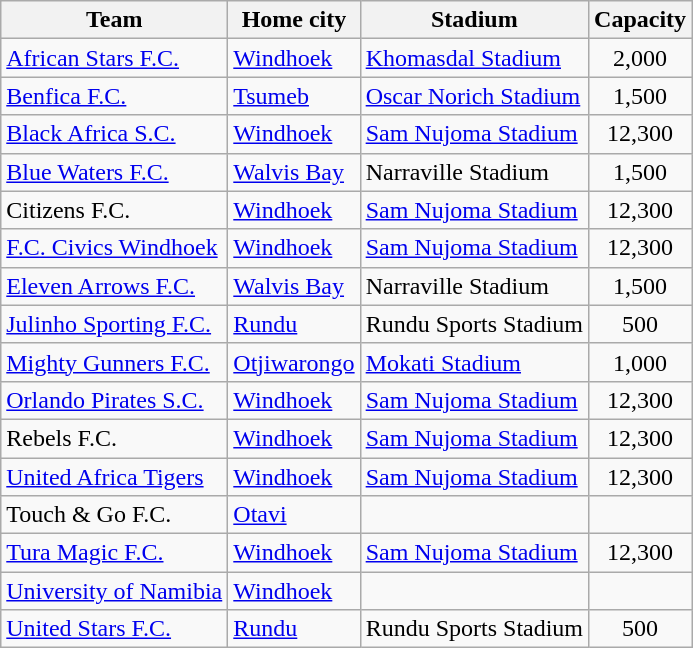<table class="wikitable sortable">
<tr>
<th>Team</th>
<th>Home city</th>
<th>Stadium</th>
<th>Capacity</th>
</tr>
<tr>
<td><a href='#'>African Stars F.C.</a></td>
<td><a href='#'>Windhoek</a></td>
<td><a href='#'>Khomasdal Stadium</a></td>
<td align="center">2,000</td>
</tr>
<tr>
<td><a href='#'>Benfica F.C.</a></td>
<td><a href='#'>Tsumeb</a></td>
<td><a href='#'>Oscar Norich Stadium</a></td>
<td align="center">1,500</td>
</tr>
<tr>
<td><a href='#'>Black Africa S.C.</a></td>
<td><a href='#'>Windhoek</a></td>
<td><a href='#'>Sam Nujoma Stadium</a></td>
<td align="center">12,300</td>
</tr>
<tr>
<td><a href='#'>Blue Waters F.C.</a></td>
<td><a href='#'>Walvis Bay</a></td>
<td>Narraville Stadium</td>
<td align="center">1,500</td>
</tr>
<tr>
<td>Citizens F.C.</td>
<td><a href='#'>Windhoek</a></td>
<td><a href='#'>Sam Nujoma Stadium</a></td>
<td align="center">12,300</td>
</tr>
<tr>
<td><a href='#'>F.C. Civics Windhoek</a></td>
<td><a href='#'>Windhoek</a></td>
<td><a href='#'>Sam Nujoma Stadium</a></td>
<td align="center">12,300</td>
</tr>
<tr>
<td><a href='#'>Eleven Arrows F.C.</a></td>
<td><a href='#'>Walvis Bay</a></td>
<td>Narraville Stadium</td>
<td align="center">1,500</td>
</tr>
<tr>
<td><a href='#'>Julinho Sporting F.C.</a></td>
<td><a href='#'>Rundu</a></td>
<td>Rundu Sports Stadium</td>
<td align="center">500</td>
</tr>
<tr>
<td><a href='#'>Mighty Gunners F.C.</a></td>
<td><a href='#'>Otjiwarongo</a></td>
<td><a href='#'>Mokati Stadium</a></td>
<td align="center">1,000</td>
</tr>
<tr>
<td><a href='#'>Orlando Pirates S.C.</a></td>
<td><a href='#'>Windhoek</a></td>
<td><a href='#'>Sam Nujoma Stadium</a></td>
<td align="center">12,300</td>
</tr>
<tr>
<td>Rebels F.C.</td>
<td><a href='#'>Windhoek</a></td>
<td><a href='#'>Sam Nujoma Stadium</a></td>
<td align="center">12,300</td>
</tr>
<tr>
<td><a href='#'>United Africa Tigers</a></td>
<td><a href='#'>Windhoek</a></td>
<td><a href='#'>Sam Nujoma Stadium</a></td>
<td align="center">12,300</td>
</tr>
<tr>
<td>Touch & Go F.C.</td>
<td><a href='#'>Otavi</a></td>
<td></td>
<td></td>
</tr>
<tr>
<td><a href='#'>Tura Magic F.C.</a></td>
<td><a href='#'>Windhoek</a></td>
<td><a href='#'>Sam Nujoma Stadium</a></td>
<td align="center">12,300</td>
</tr>
<tr>
<td><a href='#'>University of Namibia</a></td>
<td><a href='#'>Windhoek</a></td>
<td></td>
<td></td>
</tr>
<tr>
<td><a href='#'>United Stars F.C.</a></td>
<td><a href='#'>Rundu</a></td>
<td>Rundu Sports Stadium</td>
<td align="center">500</td>
</tr>
</table>
